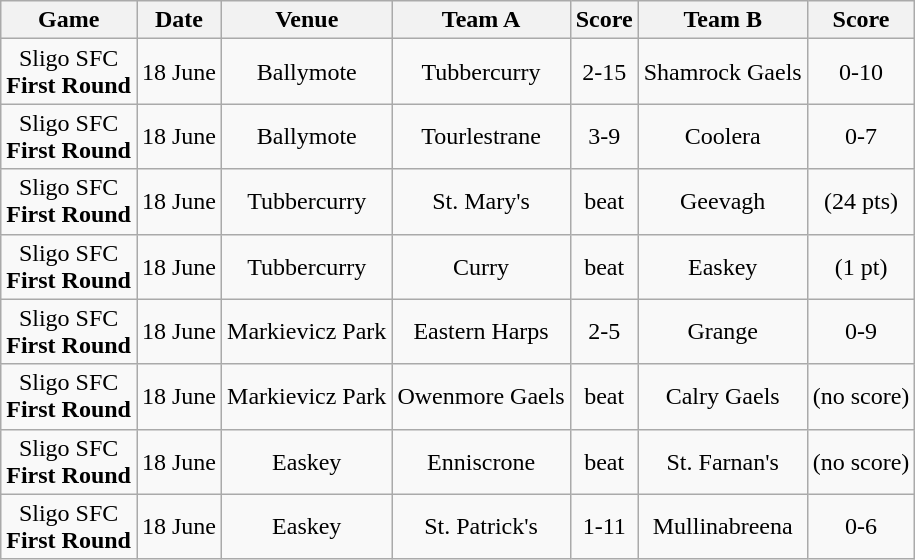<table class="wikitable">
<tr>
<th>Game</th>
<th>Date</th>
<th>Venue</th>
<th>Team A</th>
<th>Score</th>
<th>Team B</th>
<th>Score</th>
</tr>
<tr align="center">
<td>Sligo SFC<br><strong>First Round</strong></td>
<td>18 June</td>
<td>Ballymote</td>
<td>Tubbercurry</td>
<td>2-15</td>
<td>Shamrock Gaels</td>
<td>0-10</td>
</tr>
<tr align="center">
<td>Sligo SFC<br><strong>First Round</strong></td>
<td>18 June</td>
<td>Ballymote</td>
<td>Tourlestrane</td>
<td>3-9</td>
<td>Coolera</td>
<td>0-7</td>
</tr>
<tr align="center">
<td>Sligo SFC<br><strong>First Round</strong></td>
<td>18 June</td>
<td>Tubbercurry</td>
<td>St. Mary's</td>
<td>beat</td>
<td>Geevagh</td>
<td>(24 pts)</td>
</tr>
<tr align="center">
<td>Sligo SFC<br><strong>First Round</strong></td>
<td>18 June</td>
<td>Tubbercurry</td>
<td>Curry</td>
<td>beat</td>
<td>Easkey</td>
<td>(1 pt)</td>
</tr>
<tr align="center">
<td>Sligo SFC<br><strong>First Round</strong></td>
<td>18 June</td>
<td>Markievicz Park</td>
<td>Eastern Harps</td>
<td>2-5</td>
<td>Grange</td>
<td>0-9</td>
</tr>
<tr align="center">
<td>Sligo SFC<br><strong>First Round</strong></td>
<td>18 June</td>
<td>Markievicz Park</td>
<td>Owenmore Gaels</td>
<td>beat</td>
<td>Calry Gaels</td>
<td>(no score)</td>
</tr>
<tr align="center">
<td>Sligo SFC<br><strong>First Round</strong></td>
<td>18 June</td>
<td>Easkey</td>
<td>Enniscrone</td>
<td>beat</td>
<td>St. Farnan's</td>
<td>(no score)</td>
</tr>
<tr align="center">
<td>Sligo SFC<br><strong>First Round</strong></td>
<td>18 June</td>
<td>Easkey</td>
<td>St. Patrick's</td>
<td>1-11</td>
<td>Mullinabreena</td>
<td>0-6</td>
</tr>
</table>
